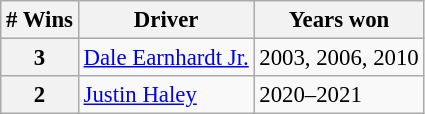<table class="wikitable" style="font-size: 95%;">
<tr>
<th># Wins</th>
<th>Driver</th>
<th>Years won</th>
</tr>
<tr>
<th>3</th>
<td><a href='#'>Dale Earnhardt Jr.</a></td>
<td>2003, 2006, 2010</td>
</tr>
<tr>
<th>2</th>
<td><a href='#'>Justin Haley</a></td>
<td>2020–2021</td>
</tr>
</table>
